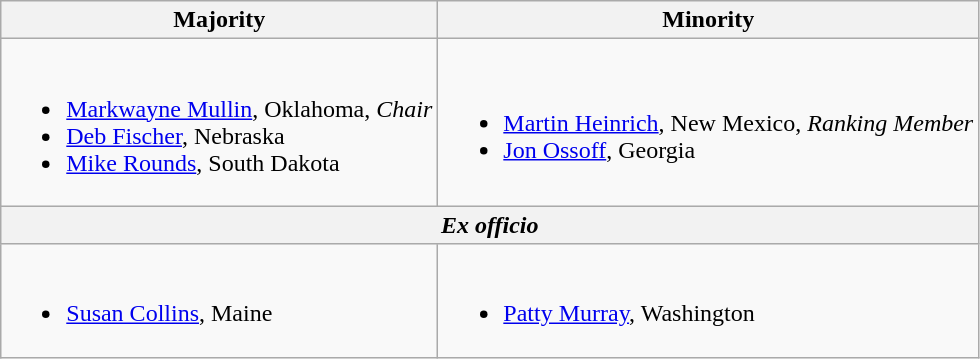<table class=wikitable>
<tr>
<th>Majority</th>
<th>Minority</th>
</tr>
<tr>
<td><br><ul><li><a href='#'>Markwayne Mullin</a>, Oklahoma, <em>Chair</em></li><li><a href='#'>Deb Fischer</a>, Nebraska</li><li><a href='#'>Mike Rounds</a>, South Dakota</li></ul></td>
<td><br><ul><li><a href='#'>Martin Heinrich</a>, New Mexico, <em>Ranking Member</em></li><li><a href='#'>Jon Ossoff</a>, Georgia</li></ul></td>
</tr>
<tr>
<th colspan=2 align=center><em>Ex officio</em></th>
</tr>
<tr>
<td><br><ul><li><a href='#'>Susan Collins</a>, Maine</li></ul></td>
<td><br><ul><li><a href='#'>Patty Murray</a>, Washington</li></ul></td>
</tr>
</table>
